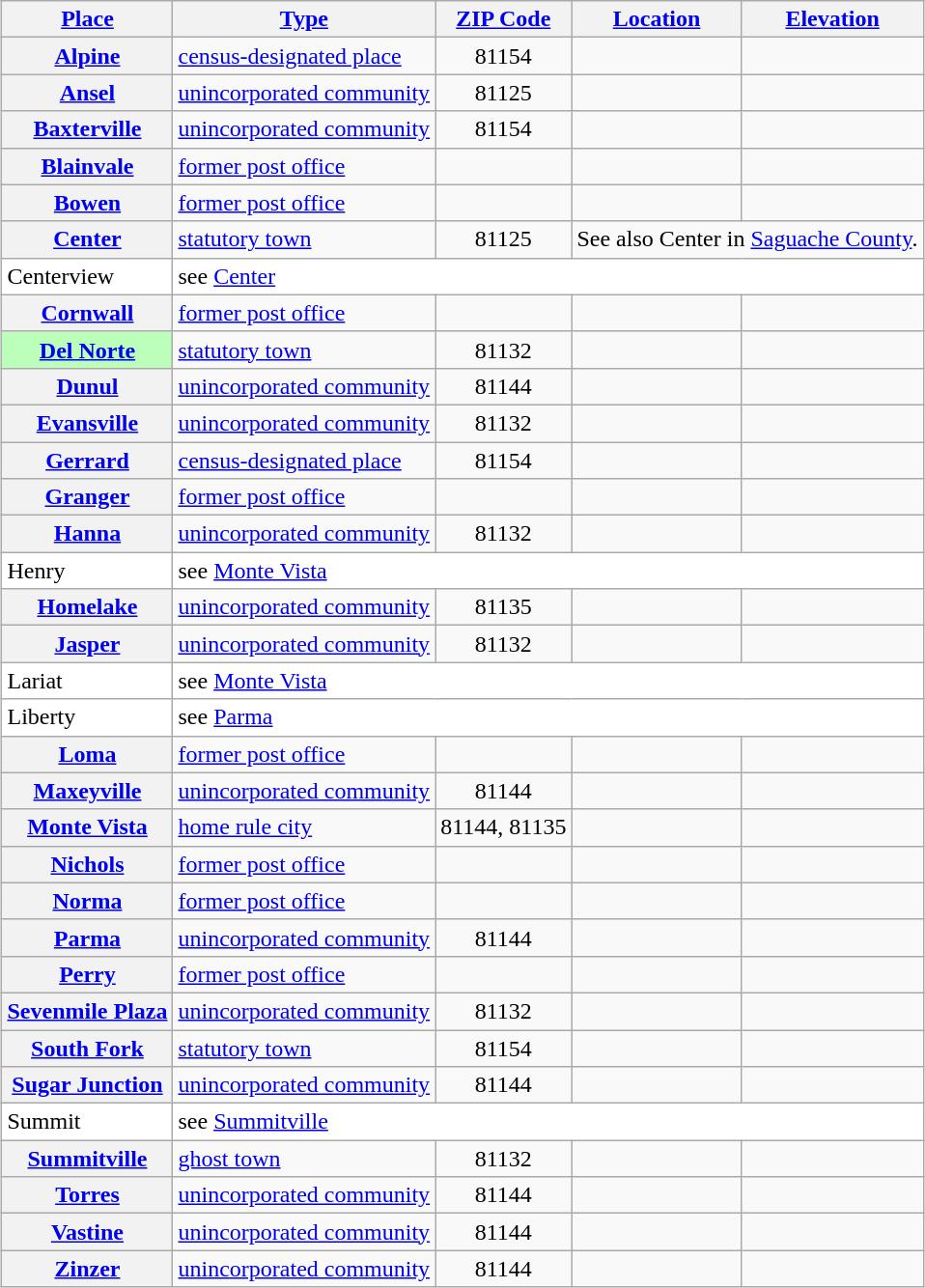<table class="wikitable sortable  plainrowheaders" style="margin:auto;">
<tr>
<th scope=col><a href='#'>Place</a></th>
<th scope=col><a href='#'>Type</a></th>
<th scope=col><a href='#'>ZIP Code</a></th>
<th scope=col><a href='#'>Location</a></th>
<th scope=col><a href='#'>Elevation</a></th>
</tr>
<tr>
<th scope=row><a href='#'>Alpine</a></th>
<td><a href='#'>census-designated place</a></td>
<td align=center>81154</td>
<td></td>
<td align=right></td>
</tr>
<tr>
<th scope=row><a href='#'>Ansel</a></th>
<td><a href='#'>unincorporated community</a></td>
<td align=center>81125</td>
<td></td>
<td align=right></td>
</tr>
<tr>
<th scope=row><a href='#'>Baxterville</a></th>
<td><a href='#'>unincorporated community</a></td>
<td align=center>81154</td>
<td></td>
<td align=right></td>
</tr>
<tr>
<th scope=row><a href='#'>Blainvale</a></th>
<td><a href='#'>former post office</a></td>
<td align=center></td>
<td></td>
<td></td>
</tr>
<tr>
<th scope=row><a href='#'>Bowen</a></th>
<td><a href='#'>former post office</a></td>
<td align=center></td>
<td></td>
<td></td>
</tr>
<tr>
<th scope=row><a href='#'>Center</a></th>
<td><a href='#'>statutory town</a></td>
<td align=center>81125</td>
<td colspan=2>See also Center in <a href='#'>Saguache County</a>.</td>
</tr>
<tr bgcolor=white>
<td>Centerview</td>
<td colspan=4>see <a href='#'>Center</a></td>
</tr>
<tr>
<th scope=row><a href='#'>Cornwall</a></th>
<td><a href='#'>former post office</a></td>
<td align=center></td>
<td></td>
<td></td>
</tr>
<tr>
<th scope=row style="background:#BBFFBB;"><a href='#'>Del Norte</a></th>
<td><a href='#'>statutory town</a></td>
<td align=center>81132</td>
<td></td>
<td align=right></td>
</tr>
<tr>
<th scope=row><a href='#'>Dunul</a></th>
<td><a href='#'>unincorporated community</a></td>
<td align=center>81144</td>
<td></td>
<td align=right></td>
</tr>
<tr>
<th scope=row><a href='#'>Evansville</a></th>
<td><a href='#'>unincorporated community</a></td>
<td align=center>81132</td>
<td></td>
<td align=right></td>
</tr>
<tr>
<th scope=row><a href='#'>Gerrard</a></th>
<td><a href='#'>census-designated place</a></td>
<td align=center>81154</td>
<td></td>
<td align=right></td>
</tr>
<tr>
<th scope=row><a href='#'>Granger</a></th>
<td><a href='#'>former post office</a></td>
<td align=center></td>
<td></td>
<td></td>
</tr>
<tr>
<th scope=row><a href='#'>Hanna</a></th>
<td><a href='#'>unincorporated community</a></td>
<td align=center>81132</td>
<td></td>
<td align=right></td>
</tr>
<tr bgcolor=white>
<td>Henry</td>
<td colspan=4>see <a href='#'>Monte Vista</a></td>
</tr>
<tr>
<th scope=row><a href='#'>Homelake</a></th>
<td><a href='#'>unincorporated community</a></td>
<td align=center>81135</td>
<td></td>
<td align=right></td>
</tr>
<tr>
<th scope=row><a href='#'>Jasper</a></th>
<td><a href='#'>unincorporated community</a></td>
<td align=center>81132</td>
<td></td>
<td align=right></td>
</tr>
<tr bgcolor=white>
<td>Lariat</td>
<td colspan=4>see <a href='#'>Monte Vista</a></td>
</tr>
<tr bgcolor=white>
<td>Liberty</td>
<td colspan=4>see <a href='#'>Parma</a></td>
</tr>
<tr>
<th scope=row><a href='#'>Loma</a></th>
<td><a href='#'>former post office</a></td>
<td align=center></td>
<td></td>
<td></td>
</tr>
<tr>
<th scope=row><a href='#'>Maxeyville</a></th>
<td><a href='#'>unincorporated community</a></td>
<td align=center>81144</td>
<td></td>
<td align=right></td>
</tr>
<tr>
<th scope=row><a href='#'>Monte Vista</a></th>
<td><a href='#'>home rule city</a></td>
<td align=center>81144, 81135</td>
<td></td>
<td align=right></td>
</tr>
<tr>
<th scope=row><a href='#'>Nichols</a></th>
<td><a href='#'>former post office</a></td>
<td align=center></td>
<td></td>
<td></td>
</tr>
<tr>
<th scope=row><a href='#'>Norma</a></th>
<td><a href='#'>former post office</a></td>
<td align=center></td>
<td></td>
<td></td>
</tr>
<tr>
<th scope=row><a href='#'>Parma</a></th>
<td><a href='#'>unincorporated community</a></td>
<td align=center>81144</td>
<td></td>
<td></td>
</tr>
<tr>
<th scope=row><a href='#'>Perry</a></th>
<td><a href='#'>former post office</a></td>
<td align=center></td>
<td></td>
<td></td>
</tr>
<tr>
<th scope=row><a href='#'>Sevenmile Plaza</a></th>
<td><a href='#'>unincorporated community</a></td>
<td align=center>81132</td>
<td></td>
<td align=right></td>
</tr>
<tr>
<th scope=row><a href='#'>South Fork</a></th>
<td><a href='#'>statutory town</a></td>
<td align=center>81154</td>
<td></td>
<td align=right></td>
</tr>
<tr>
<th scope=row><a href='#'>Sugar Junction</a></th>
<td><a href='#'>unincorporated community</a></td>
<td align=center>81144</td>
<td></td>
<td align=right></td>
</tr>
<tr bgcolor=white>
<td>Summit</td>
<td colspan=4>see <a href='#'>Summitville</a></td>
</tr>
<tr>
<th scope=row><a href='#'>Summitville</a></th>
<td><a href='#'>ghost town</a></td>
<td align=center>81132</td>
<td></td>
<td align=right></td>
</tr>
<tr>
<th scope=row><a href='#'>Torres</a></th>
<td><a href='#'>unincorporated community</a></td>
<td align=center>81144</td>
<td></td>
<td align=right></td>
</tr>
<tr>
<th scope=row><a href='#'>Vastine</a></th>
<td><a href='#'>unincorporated community</a></td>
<td align=center>81144</td>
<td></td>
<td align=right></td>
</tr>
<tr>
<th scope=row><a href='#'>Zinzer</a></th>
<td><a href='#'>unincorporated community</a></td>
<td align=center>81144</td>
<td></td>
<td align=right></td>
</tr>
</table>
